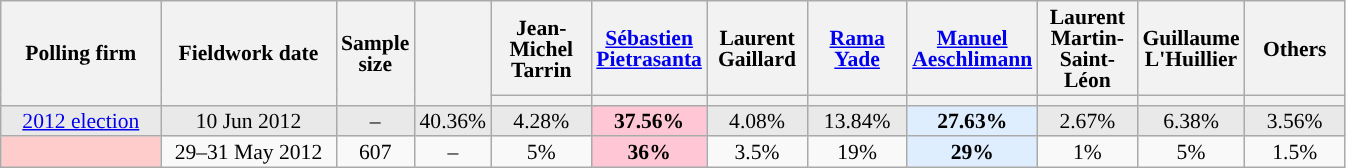<table class="wikitable sortable" style="text-align:center;font-size:90%;line-height:14px;">
<tr style="height:40px;">
<th style="width:100px;" rowspan="2">Polling firm</th>
<th style="width:110px;" rowspan="2">Fieldwork date</th>
<th style="width:35px;" rowspan="2">Sample<br>size</th>
<th style="width:30px;" rowspan="2"></th>
<th class="unsortable" style="width:60px;">Jean-Michel Tarrin<br></th>
<th class="unsortable" style="width:60px;"><a href='#'>Sébastien Pietrasanta</a><br></th>
<th class="unsortable" style="width:60px;">Laurent Gaillard<br></th>
<th class="unsortable" style="width:60px;"><a href='#'>Rama Yade</a><br></th>
<th class="unsortable" style="width:60px;"><a href='#'>Manuel Aeschlimann</a><br></th>
<th class="unsortable" style="width:60px;">Laurent Martin-Saint-Léon<br></th>
<th class="unsortable" style="width:60px;">Guillaume L'Huillier<br></th>
<th class="unsortable" style="width:60px;">Others</th>
</tr>
<tr>
<th style="background:"></th>
<th style="background:"></th>
<th style="background:"></th>
<th style="background:"></th>
<th style="background:"></th>
<th style="background:"></th>
<th style="background:"></th>
<th style="background:"></th>
</tr>
<tr style="background:#E9E9E9;">
<td><a href='#'>2012 election</a></td>
<td data-sort-value="2012-06-10">10 Jun 2012</td>
<td>–</td>
<td>40.36%</td>
<td>4.28%</td>
<td style="background:#FFC6D5;"><strong>37.56%</strong></td>
<td>4.08%</td>
<td>13.84%</td>
<td style="background:#DFEEFF;"><strong>27.63%</strong></td>
<td>2.67%</td>
<td>6.38%</td>
<td>3.56%</td>
</tr>
<tr>
<td style="background:#FFCCCC;"></td>
<td data-sort-value="2012-05-31">29–31 May 2012</td>
<td>607</td>
<td>–</td>
<td>5%</td>
<td style="background:#FFC6D5;"><strong>36%</strong></td>
<td>3.5%</td>
<td>19%</td>
<td style="background:#DFEEFF;"><strong>29%</strong></td>
<td>1%</td>
<td>5%</td>
<td>1.5%</td>
</tr>
</table>
